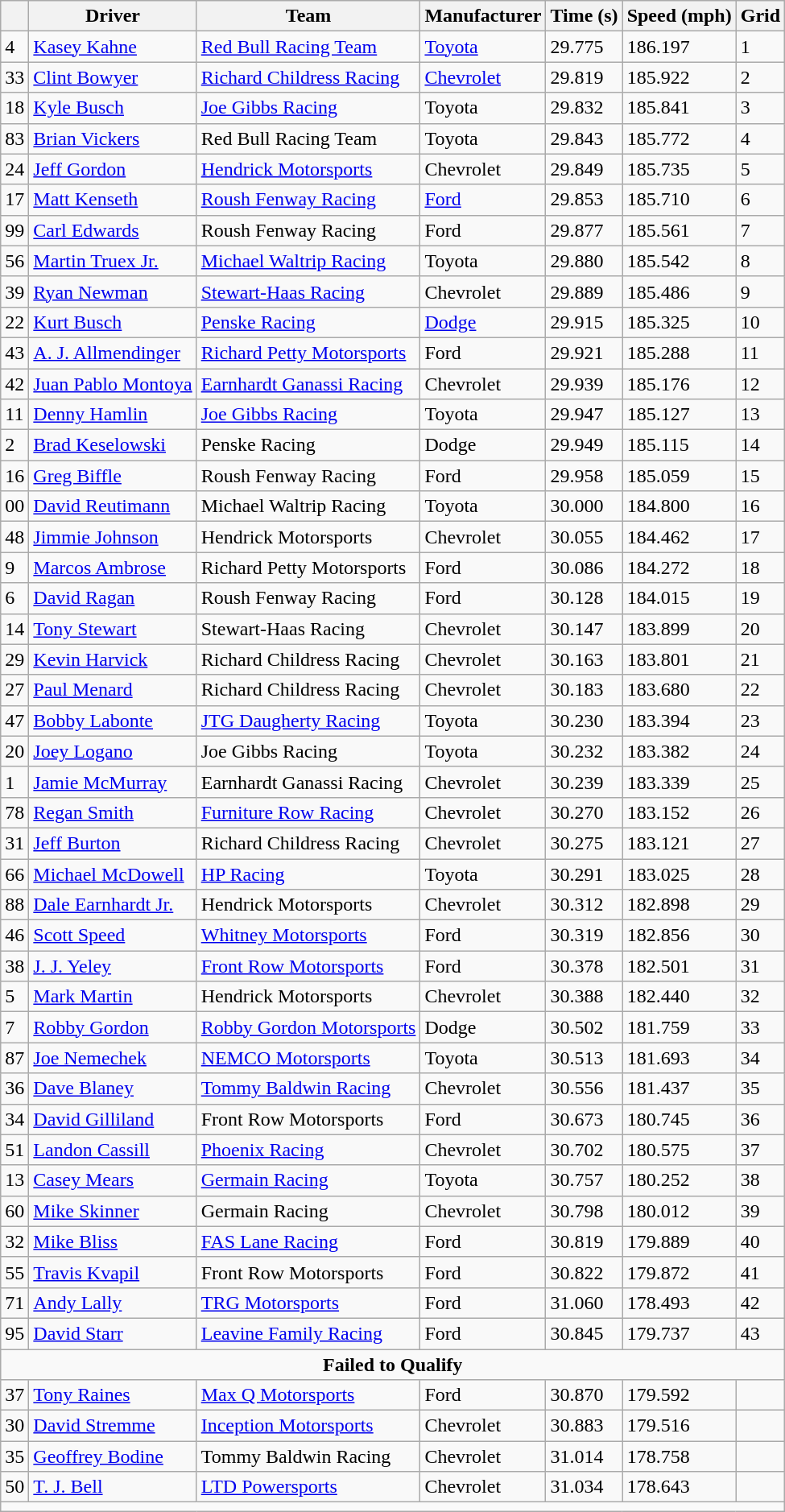<table class="wikitable">
<tr>
<th></th>
<th>Driver</th>
<th>Team</th>
<th>Manufacturer</th>
<th>Time (s)</th>
<th>Speed (mph)</th>
<th>Grid</th>
</tr>
<tr>
<td>4</td>
<td><a href='#'>Kasey Kahne</a></td>
<td><a href='#'>Red Bull Racing Team</a></td>
<td><a href='#'>Toyota</a></td>
<td>29.775</td>
<td>186.197</td>
<td>1</td>
</tr>
<tr>
<td>33</td>
<td><a href='#'>Clint Bowyer</a></td>
<td><a href='#'>Richard Childress Racing</a></td>
<td><a href='#'>Chevrolet</a></td>
<td>29.819</td>
<td>185.922</td>
<td>2</td>
</tr>
<tr>
<td>18</td>
<td><a href='#'>Kyle Busch</a></td>
<td><a href='#'>Joe Gibbs Racing</a></td>
<td>Toyota</td>
<td>29.832</td>
<td>185.841</td>
<td>3</td>
</tr>
<tr>
<td>83</td>
<td><a href='#'>Brian Vickers</a></td>
<td>Red Bull Racing Team</td>
<td>Toyota</td>
<td>29.843</td>
<td>185.772</td>
<td>4</td>
</tr>
<tr>
<td>24</td>
<td><a href='#'>Jeff Gordon</a></td>
<td><a href='#'>Hendrick Motorsports</a></td>
<td>Chevrolet</td>
<td>29.849</td>
<td>185.735</td>
<td>5</td>
</tr>
<tr>
<td>17</td>
<td><a href='#'>Matt Kenseth</a></td>
<td><a href='#'>Roush Fenway Racing</a></td>
<td><a href='#'>Ford</a></td>
<td>29.853</td>
<td>185.710</td>
<td>6</td>
</tr>
<tr>
<td>99</td>
<td><a href='#'>Carl Edwards</a></td>
<td>Roush Fenway Racing</td>
<td>Ford</td>
<td>29.877</td>
<td>185.561</td>
<td>7</td>
</tr>
<tr>
<td>56</td>
<td><a href='#'>Martin Truex Jr.</a></td>
<td><a href='#'>Michael Waltrip Racing</a></td>
<td>Toyota</td>
<td>29.880</td>
<td>185.542</td>
<td>8</td>
</tr>
<tr>
<td>39</td>
<td><a href='#'>Ryan Newman</a></td>
<td><a href='#'>Stewart-Haas Racing</a></td>
<td>Chevrolet</td>
<td>29.889</td>
<td>185.486</td>
<td>9</td>
</tr>
<tr>
<td>22</td>
<td><a href='#'>Kurt Busch</a></td>
<td><a href='#'>Penske Racing</a></td>
<td><a href='#'>Dodge</a></td>
<td>29.915</td>
<td>185.325</td>
<td>10</td>
</tr>
<tr>
<td>43</td>
<td><a href='#'>A. J. Allmendinger</a></td>
<td><a href='#'>Richard Petty Motorsports</a></td>
<td>Ford</td>
<td>29.921</td>
<td>185.288</td>
<td>11</td>
</tr>
<tr>
<td>42</td>
<td><a href='#'>Juan Pablo Montoya</a></td>
<td><a href='#'>Earnhardt Ganassi Racing</a></td>
<td>Chevrolet</td>
<td>29.939</td>
<td>185.176</td>
<td>12</td>
</tr>
<tr>
<td>11</td>
<td><a href='#'>Denny Hamlin</a></td>
<td><a href='#'>Joe Gibbs Racing</a></td>
<td>Toyota</td>
<td>29.947</td>
<td>185.127</td>
<td>13</td>
</tr>
<tr>
<td>2</td>
<td><a href='#'>Brad Keselowski</a></td>
<td>Penske Racing</td>
<td>Dodge</td>
<td>29.949</td>
<td>185.115</td>
<td>14</td>
</tr>
<tr>
<td>16</td>
<td><a href='#'>Greg Biffle</a></td>
<td>Roush Fenway Racing</td>
<td>Ford</td>
<td>29.958</td>
<td>185.059</td>
<td>15</td>
</tr>
<tr>
<td>00</td>
<td><a href='#'>David Reutimann</a></td>
<td>Michael Waltrip Racing</td>
<td>Toyota</td>
<td>30.000</td>
<td>184.800</td>
<td>16</td>
</tr>
<tr>
<td>48</td>
<td><a href='#'>Jimmie Johnson</a></td>
<td>Hendrick Motorsports</td>
<td>Chevrolet</td>
<td>30.055</td>
<td>184.462</td>
<td>17</td>
</tr>
<tr>
<td>9</td>
<td><a href='#'>Marcos Ambrose</a></td>
<td>Richard Petty Motorsports</td>
<td>Ford</td>
<td>30.086</td>
<td>184.272</td>
<td>18</td>
</tr>
<tr>
<td>6</td>
<td><a href='#'>David Ragan</a></td>
<td>Roush Fenway Racing</td>
<td>Ford</td>
<td>30.128</td>
<td>184.015</td>
<td>19</td>
</tr>
<tr>
<td>14</td>
<td><a href='#'>Tony Stewart</a></td>
<td>Stewart-Haas Racing</td>
<td>Chevrolet</td>
<td>30.147</td>
<td>183.899</td>
<td>20</td>
</tr>
<tr>
<td>29</td>
<td><a href='#'>Kevin Harvick</a></td>
<td>Richard Childress Racing</td>
<td>Chevrolet</td>
<td>30.163</td>
<td>183.801</td>
<td>21</td>
</tr>
<tr>
<td>27</td>
<td><a href='#'>Paul Menard</a></td>
<td>Richard Childress Racing</td>
<td>Chevrolet</td>
<td>30.183</td>
<td>183.680</td>
<td>22</td>
</tr>
<tr>
<td>47</td>
<td><a href='#'>Bobby Labonte</a></td>
<td><a href='#'>JTG Daugherty Racing</a></td>
<td>Toyota</td>
<td>30.230</td>
<td>183.394</td>
<td>23</td>
</tr>
<tr>
<td>20</td>
<td><a href='#'>Joey Logano</a></td>
<td>Joe Gibbs Racing</td>
<td>Toyota</td>
<td>30.232</td>
<td>183.382</td>
<td>24</td>
</tr>
<tr>
<td>1</td>
<td><a href='#'>Jamie McMurray</a></td>
<td>Earnhardt Ganassi Racing</td>
<td>Chevrolet</td>
<td>30.239</td>
<td>183.339</td>
<td>25</td>
</tr>
<tr>
<td>78</td>
<td><a href='#'>Regan Smith</a></td>
<td><a href='#'>Furniture Row Racing</a></td>
<td>Chevrolet</td>
<td>30.270</td>
<td>183.152</td>
<td>26</td>
</tr>
<tr>
<td>31</td>
<td><a href='#'>Jeff Burton</a></td>
<td>Richard Childress Racing</td>
<td>Chevrolet</td>
<td>30.275</td>
<td>183.121</td>
<td>27</td>
</tr>
<tr>
<td>66</td>
<td><a href='#'>Michael McDowell</a></td>
<td><a href='#'>HP Racing</a></td>
<td>Toyota</td>
<td>30.291</td>
<td>183.025</td>
<td>28</td>
</tr>
<tr>
<td>88</td>
<td><a href='#'>Dale Earnhardt Jr.</a></td>
<td>Hendrick Motorsports</td>
<td>Chevrolet</td>
<td>30.312</td>
<td>182.898</td>
<td>29</td>
</tr>
<tr>
<td>46</td>
<td><a href='#'>Scott Speed</a></td>
<td><a href='#'>Whitney Motorsports</a></td>
<td>Ford</td>
<td>30.319</td>
<td>182.856</td>
<td>30</td>
</tr>
<tr>
<td>38</td>
<td><a href='#'>J. J. Yeley</a></td>
<td><a href='#'>Front Row Motorsports</a></td>
<td>Ford</td>
<td>30.378</td>
<td>182.501</td>
<td>31</td>
</tr>
<tr>
<td>5</td>
<td><a href='#'>Mark Martin</a></td>
<td>Hendrick Motorsports</td>
<td>Chevrolet</td>
<td>30.388</td>
<td>182.440</td>
<td>32</td>
</tr>
<tr>
<td>7</td>
<td><a href='#'>Robby Gordon</a></td>
<td><a href='#'>Robby Gordon Motorsports</a></td>
<td>Dodge</td>
<td>30.502</td>
<td>181.759</td>
<td>33</td>
</tr>
<tr>
<td>87</td>
<td><a href='#'>Joe Nemechek</a></td>
<td><a href='#'>NEMCO Motorsports</a></td>
<td>Toyota</td>
<td>30.513</td>
<td>181.693</td>
<td>34</td>
</tr>
<tr>
<td>36</td>
<td><a href='#'>Dave Blaney</a></td>
<td><a href='#'>Tommy Baldwin Racing</a></td>
<td>Chevrolet</td>
<td>30.556</td>
<td>181.437</td>
<td>35</td>
</tr>
<tr>
<td>34</td>
<td><a href='#'>David Gilliland</a></td>
<td>Front Row Motorsports</td>
<td>Ford</td>
<td>30.673</td>
<td>180.745</td>
<td>36</td>
</tr>
<tr>
<td>51</td>
<td><a href='#'>Landon Cassill</a></td>
<td><a href='#'>Phoenix Racing</a></td>
<td>Chevrolet</td>
<td>30.702</td>
<td>180.575</td>
<td>37</td>
</tr>
<tr>
<td>13</td>
<td><a href='#'>Casey Mears</a></td>
<td><a href='#'>Germain Racing</a></td>
<td>Toyota</td>
<td>30.757</td>
<td>180.252</td>
<td>38</td>
</tr>
<tr>
<td>60</td>
<td><a href='#'>Mike Skinner</a></td>
<td>Germain Racing</td>
<td>Chevrolet</td>
<td>30.798</td>
<td>180.012</td>
<td>39</td>
</tr>
<tr>
<td>32</td>
<td><a href='#'>Mike Bliss</a></td>
<td><a href='#'>FAS Lane Racing</a></td>
<td>Ford</td>
<td>30.819</td>
<td>179.889</td>
<td>40</td>
</tr>
<tr>
<td>55</td>
<td><a href='#'>Travis Kvapil</a></td>
<td>Front Row Motorsports</td>
<td>Ford</td>
<td>30.822</td>
<td>179.872</td>
<td>41</td>
</tr>
<tr>
<td>71</td>
<td><a href='#'>Andy Lally</a></td>
<td><a href='#'>TRG Motorsports</a></td>
<td>Ford</td>
<td>31.060</td>
<td>178.493</td>
<td>42</td>
</tr>
<tr>
<td>95</td>
<td><a href='#'>David Starr</a></td>
<td><a href='#'>Leavine Family Racing</a></td>
<td>Ford</td>
<td>30.845</td>
<td>179.737</td>
<td>43</td>
</tr>
<tr>
<td colspan="7" style="text-align:center;"><strong>Failed to Qualify</strong></td>
</tr>
<tr>
<td>37</td>
<td><a href='#'>Tony Raines</a></td>
<td><a href='#'>Max Q Motorsports</a></td>
<td>Ford</td>
<td>30.870</td>
<td>179.592</td>
<td></td>
</tr>
<tr>
<td>30</td>
<td><a href='#'>David Stremme</a></td>
<td><a href='#'>Inception Motorsports</a></td>
<td>Chevrolet</td>
<td>30.883</td>
<td>179.516</td>
<td></td>
</tr>
<tr>
<td>35</td>
<td><a href='#'>Geoffrey Bodine</a></td>
<td>Tommy Baldwin Racing</td>
<td>Chevrolet</td>
<td>31.014</td>
<td>178.758</td>
<td></td>
</tr>
<tr>
<td>50</td>
<td><a href='#'>T. J. Bell</a></td>
<td><a href='#'>LTD Powersports</a></td>
<td>Chevrolet</td>
<td>31.034</td>
<td>178.643</td>
<td></td>
</tr>
<tr>
<td colspan="8"></td>
</tr>
</table>
